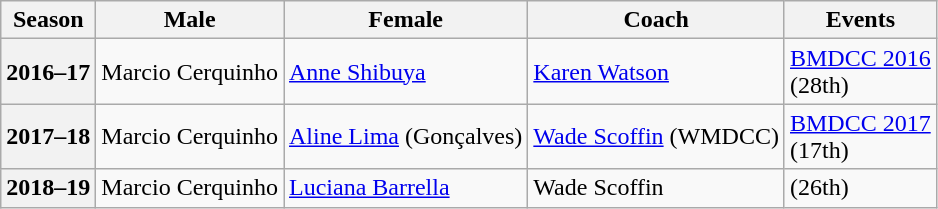<table class="wikitable">
<tr>
<th scope="col">Season</th>
<th scope="col">Male</th>
<th scope="col">Female</th>
<th scope="col">Coach</th>
<th scope="col">Events</th>
</tr>
<tr>
<th scope="row">2016–17</th>
<td>Marcio Cerquinho</td>
<td><a href='#'>Anne Shibuya</a></td>
<td><a href='#'>Karen Watson</a></td>
<td><a href='#'>BMDCC 2016</a> <br> (28th)</td>
</tr>
<tr>
<th scope="row">2017–18</th>
<td>Marcio Cerquinho</td>
<td><a href='#'>Aline Lima</a> (Gonçalves)</td>
<td><a href='#'>Wade Scoffin</a> (WMDCC)</td>
<td><a href='#'>BMDCC 2017</a> <br> (17th)</td>
</tr>
<tr>
<th scope="row">2018–19</th>
<td>Marcio Cerquinho</td>
<td><a href='#'>Luciana Barrella</a></td>
<td>Wade Scoffin</td>
<td> (26th)</td>
</tr>
</table>
